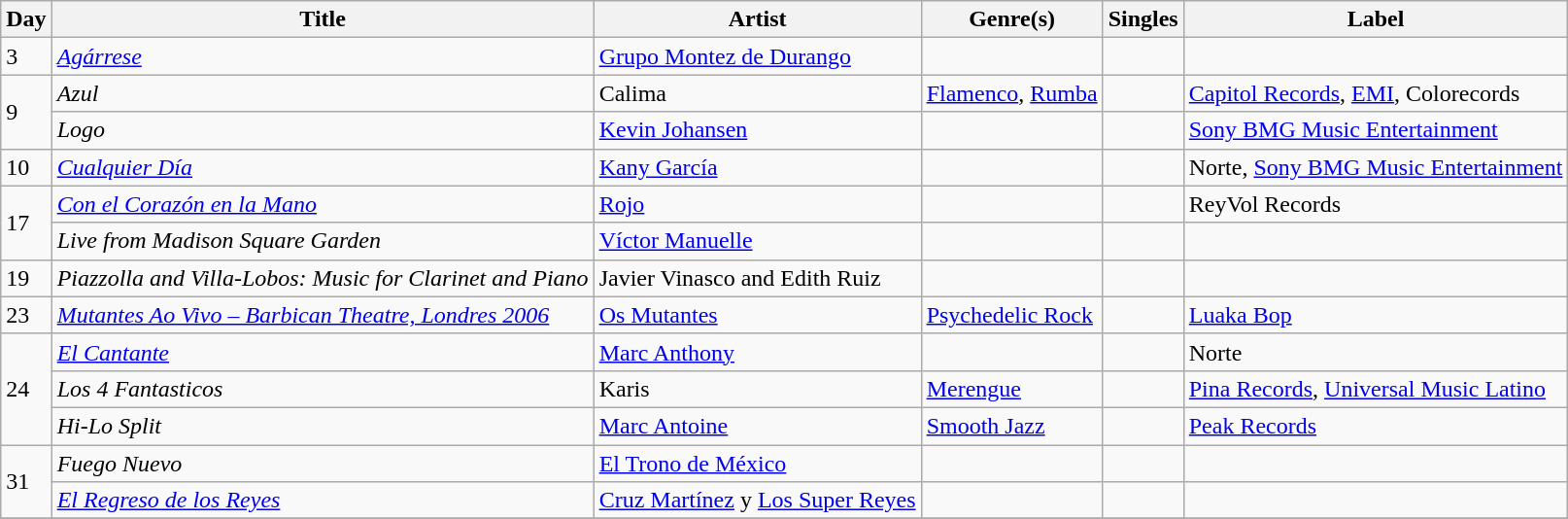<table class="wikitable sortable" style="text-align: left;">
<tr>
<th>Day</th>
<th>Title</th>
<th>Artist</th>
<th>Genre(s)</th>
<th>Singles</th>
<th>Label</th>
</tr>
<tr>
<td>3</td>
<td><em><a href='#'>Agárrese</a></em></td>
<td><a href='#'>Grupo Montez de Durango</a></td>
<td></td>
<td></td>
<td></td>
</tr>
<tr>
<td rowspan="2">9</td>
<td><em>Azul</em></td>
<td>Calima</td>
<td><a href='#'>Flamenco</a>, <a href='#'>Rumba</a></td>
<td></td>
<td><a href='#'>Capitol Records</a>, <a href='#'>EMI</a>, Colorecords</td>
</tr>
<tr>
<td><em>Logo</em></td>
<td><a href='#'>Kevin Johansen</a></td>
<td></td>
<td></td>
<td><a href='#'>Sony BMG Music Entertainment</a></td>
</tr>
<tr>
<td>10</td>
<td><em><a href='#'>Cualquier Día</a></em></td>
<td><a href='#'>Kany García</a></td>
<td></td>
<td></td>
<td>Norte, <a href='#'>Sony BMG Music Entertainment</a></td>
</tr>
<tr>
<td rowspan="2">17</td>
<td><em><a href='#'>Con el Corazón en la Mano</a></em></td>
<td><a href='#'>Rojo</a></td>
<td></td>
<td></td>
<td>ReyVol Records</td>
</tr>
<tr>
<td><em>Live from Madison Square Garden</em></td>
<td><a href='#'>Víctor Manuelle</a></td>
<td></td>
<td></td>
<td></td>
</tr>
<tr>
<td>19</td>
<td><em>Piazzolla and Villa-Lobos: Music for Clarinet and Piano</em></td>
<td>Javier Vinasco and Edith Ruiz</td>
<td></td>
<td></td>
<td></td>
</tr>
<tr>
<td>23</td>
<td><em><a href='#'>Mutantes Ao Vivo – Barbican Theatre, Londres 2006</a></em></td>
<td><a href='#'>Os Mutantes</a></td>
<td><a href='#'>Psychedelic Rock</a></td>
<td></td>
<td><a href='#'>Luaka Bop</a></td>
</tr>
<tr>
<td rowspan="3">24</td>
<td><em><a href='#'>El Cantante</a></em></td>
<td><a href='#'>Marc Anthony</a></td>
<td></td>
<td></td>
<td>Norte</td>
</tr>
<tr>
<td><em>Los 4 Fantasticos</em></td>
<td>Karis</td>
<td><a href='#'>Merengue</a></td>
<td></td>
<td><a href='#'>Pina Records</a>, <a href='#'>Universal Music Latino</a></td>
</tr>
<tr>
<td><em>Hi-Lo Split</em></td>
<td><a href='#'>Marc Antoine</a></td>
<td><a href='#'>Smooth Jazz</a></td>
<td></td>
<td><a href='#'>Peak Records</a></td>
</tr>
<tr>
<td rowspan="2">31</td>
<td><em>Fuego Nuevo</em></td>
<td><a href='#'>El Trono de México</a></td>
<td></td>
<td></td>
<td></td>
</tr>
<tr>
<td><em><a href='#'>El Regreso de los Reyes</a></em></td>
<td><a href='#'>Cruz Martínez</a> y <a href='#'>Los Super Reyes</a></td>
<td></td>
<td></td>
<td></td>
</tr>
<tr>
</tr>
</table>
